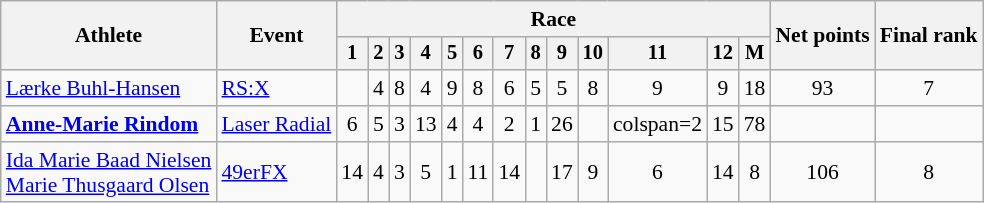<table class="wikitable" style="font-size:90%">
<tr>
<th rowspan="2">Athlete</th>
<th rowspan="2">Event</th>
<th colspan=13>Race</th>
<th rowspan=2>Net points</th>
<th rowspan=2>Final rank</th>
</tr>
<tr style="font-size:95%">
<th>1</th>
<th>2</th>
<th>3</th>
<th>4</th>
<th>5</th>
<th>6</th>
<th>7</th>
<th>8</th>
<th>9</th>
<th>10</th>
<th>11</th>
<th>12</th>
<th>M</th>
</tr>
<tr align=center>
<td align=left><a href='#'>Lærke Buhl-Hansen</a></td>
<td align=left><a href='#'>RS:X</a></td>
<td></td>
<td>4</td>
<td>8</td>
<td>4</td>
<td>9</td>
<td>8</td>
<td>6</td>
<td>5</td>
<td>5</td>
<td>8</td>
<td>9</td>
<td>9</td>
<td>18</td>
<td>93</td>
<td>7</td>
</tr>
<tr align=center>
<td align=left><strong><a href='#'>Anne-Marie Rindom</a></strong></td>
<td align=left><a href='#'>Laser Radial</a></td>
<td>6</td>
<td>5</td>
<td>3</td>
<td>13</td>
<td>4</td>
<td>4</td>
<td>2</td>
<td>1</td>
<td>26</td>
<td></td>
<td>colspan=2 </td>
<td>15</td>
<td>78</td>
<td></td>
</tr>
<tr align=center>
<td align=left><a href='#'>Ida Marie Baad Nielsen</a><br><a href='#'>Marie Thusgaard Olsen</a></td>
<td align=left><a href='#'>49erFX</a></td>
<td>14</td>
<td>4</td>
<td>3</td>
<td>5</td>
<td>1</td>
<td>11</td>
<td>14</td>
<td></td>
<td>17</td>
<td>9</td>
<td>6</td>
<td>14</td>
<td>8</td>
<td>106</td>
<td>8</td>
</tr>
</table>
